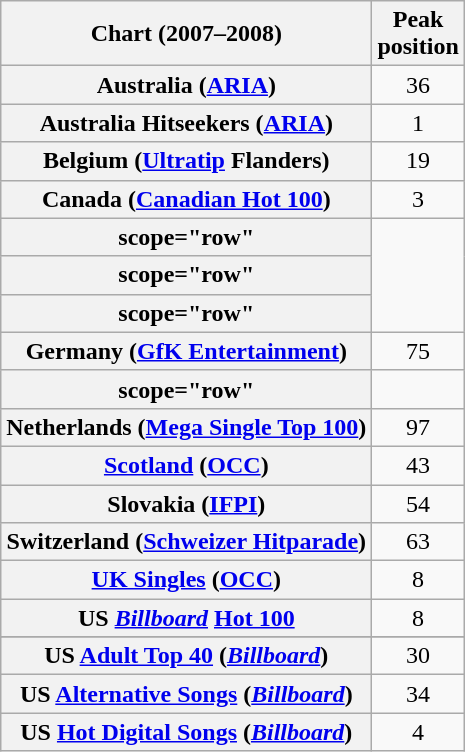<table class="wikitable sortable plainrowheaders">
<tr>
<th>Chart (2007–2008)</th>
<th>Peak<br>position</th>
</tr>
<tr>
<th scope="row">Australia (<a href='#'>ARIA</a>)</th>
<td align="center">36</td>
</tr>
<tr>
<th scope="row">Australia Hitseekers (<a href='#'>ARIA</a>)</th>
<td style="text-align:center;">1</td>
</tr>
<tr>
<th scope="row">Belgium (<a href='#'>Ultratip</a> Flanders)</th>
<td align="center">19</td>
</tr>
<tr>
<th scope="row">Canada (<a href='#'>Canadian Hot 100</a>)</th>
<td align="center">3</td>
</tr>
<tr>
<th>scope="row" </th>
</tr>
<tr>
<th>scope="row" </th>
</tr>
<tr>
<th>scope="row" </th>
</tr>
<tr>
<th scope="row">Germany (<a href='#'>GfK Entertainment</a>)</th>
<td align="center">75</td>
</tr>
<tr>
<th>scope="row" </th>
</tr>
<tr>
<th scope="row">Netherlands (<a href='#'>Mega Single Top 100</a>)</th>
<td align="center">97</td>
</tr>
<tr>
<th scope="row"><a href='#'>Scotland</a> (<a href='#'>OCC</a>)</th>
<td align="center">43</td>
</tr>
<tr>
<th scope="row">Slovakia (<a href='#'>IFPI</a>)</th>
<td align="center">54</td>
</tr>
<tr>
<th scope="row">Switzerland (<a href='#'>Schweizer Hitparade</a>)</th>
<td align="center">63</td>
</tr>
<tr>
<th scope="row"><a href='#'>UK Singles</a> (<a href='#'>OCC</a>)</th>
<td align="center">8</td>
</tr>
<tr>
<th scope="row">US <em><a href='#'>Billboard</a></em> <a href='#'>Hot 100</a></th>
<td align="center">8</td>
</tr>
<tr>
</tr>
<tr>
<th scope="row">US <a href='#'>Adult Top 40</a> (<em><a href='#'>Billboard</a></em>)</th>
<td align="center">30</td>
</tr>
<tr>
<th scope="row">US <a href='#'>Alternative Songs</a> (<em><a href='#'>Billboard</a></em>)</th>
<td align="center">34</td>
</tr>
<tr>
<th scope="row">US <a href='#'>Hot Digital Songs</a> (<em><a href='#'>Billboard</a></em>)</th>
<td align="center">4</td>
</tr>
</table>
